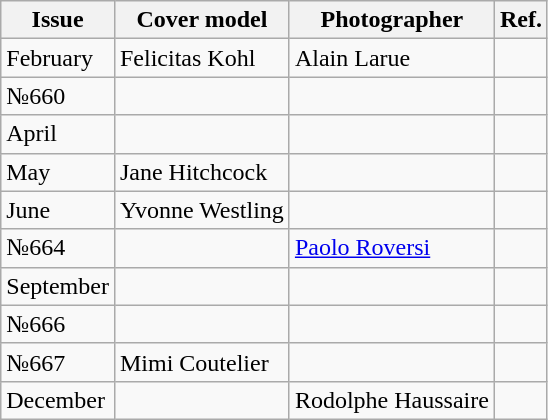<table class="wikitable">
<tr>
<th>Issue</th>
<th>Cover model</th>
<th>Photographer</th>
<th>Ref.</th>
</tr>
<tr>
<td>February</td>
<td>Felicitas Kohl</td>
<td>Alain Larue</td>
<td></td>
</tr>
<tr>
<td>№660</td>
<td></td>
<td></td>
<td></td>
</tr>
<tr>
<td>April</td>
<td></td>
<td></td>
<td></td>
</tr>
<tr>
<td>May</td>
<td>Jane Hitchcock</td>
<td></td>
<td></td>
</tr>
<tr>
<td>June</td>
<td>Yvonne Westling</td>
<td></td>
<td></td>
</tr>
<tr>
<td>№664</td>
<td></td>
<td><a href='#'>Paolo Roversi</a></td>
<td></td>
</tr>
<tr>
<td>September</td>
<td></td>
<td></td>
<td></td>
</tr>
<tr>
<td>№666</td>
<td></td>
<td></td>
<td></td>
</tr>
<tr>
<td>№667</td>
<td>Mimi Coutelier</td>
<td></td>
<td></td>
</tr>
<tr>
<td>December</td>
<td></td>
<td>Rodolphe Haussaire</td>
<td></td>
</tr>
</table>
